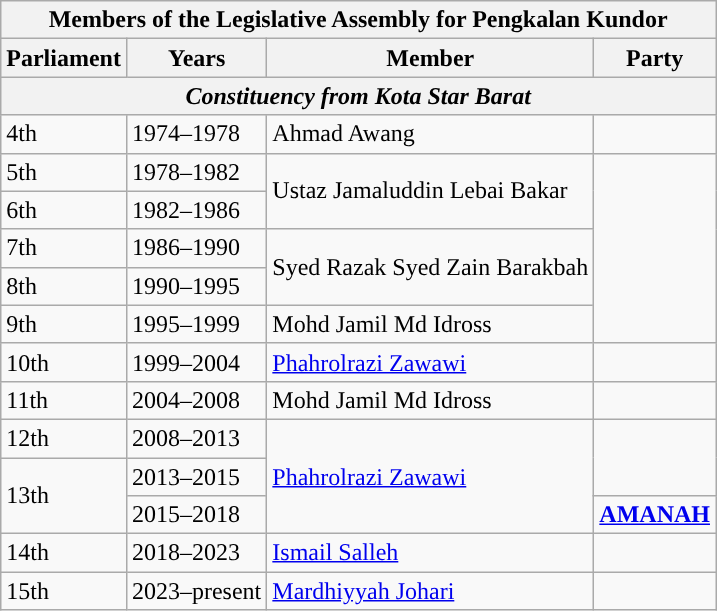<table class="wikitable">
<tr>
<th colspan="4">Members of the Legislative Assembly for Pengkalan Kundor</th>
</tr>
<tr>
<th>Parliament</th>
<th>Years</th>
<th>Member</th>
<th>Party</th>
</tr>
<tr>
<th colspan="4"><em>Constituency from Kota Star Barat</em></th>
</tr>
<tr>
<td>4th</td>
<td>1974–1978</td>
<td>Ahmad Awang</td>
<td></td>
</tr>
<tr>
<td>5th</td>
<td>1978–1982</td>
<td rowspan="2">Ustaz Jamaluddin Lebai Bakar</td>
<td rowspan="5"></td>
</tr>
<tr>
<td>6th</td>
<td>1982–1986</td>
</tr>
<tr>
<td>7th</td>
<td>1986–1990</td>
<td rowspan="2">Syed Razak Syed Zain Barakbah</td>
</tr>
<tr>
<td>8th</td>
<td>1990–1995</td>
</tr>
<tr>
<td>9th</td>
<td>1995–1999</td>
<td>Mohd Jamil Md Idross</td>
</tr>
<tr>
<td>10th</td>
<td>1999–2004</td>
<td><a href='#'>Phahrolrazi Zawawi</a></td>
<td></td>
</tr>
<tr>
<td>11th</td>
<td>2004–2008</td>
<td>Mohd Jamil Md Idross</td>
<td></td>
</tr>
<tr>
<td>12th</td>
<td>2008–2013</td>
<td rowspan="3"><a href='#'>Phahrolrazi Zawawi</a></td>
<td rowspan="2"></td>
</tr>
<tr>
<td rowspan="2">13th</td>
<td>2013–2015</td>
</tr>
<tr>
<td>2015–2018</td>
<td><strong><a href='#'>AMANAH</a></strong></td>
</tr>
<tr>
<td>14th</td>
<td>2018–2023</td>
<td><a href='#'>Ismail Salleh</a></td>
<td></td>
</tr>
<tr>
<td>15th</td>
<td>2023–present</td>
<td><a href='#'>Mardhiyyah Johari</a></td>
<td></td>
</tr>
</table>
